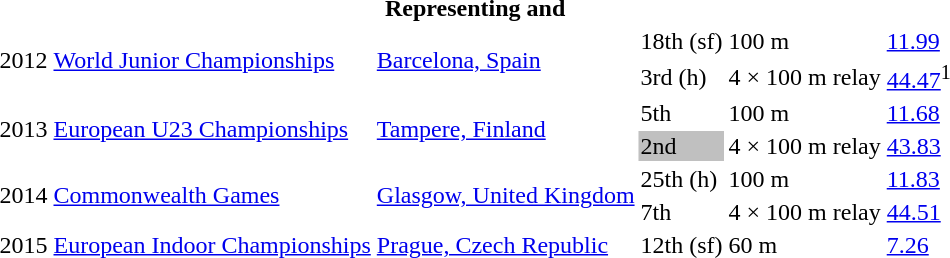<table>
<tr>
<th colspan="6">Representing  and </th>
</tr>
<tr>
<td rowspan=2>2012</td>
<td rowspan=2><a href='#'>World Junior Championships</a></td>
<td rowspan=2><a href='#'>Barcelona, Spain</a></td>
<td>18th (sf)</td>
<td>100 m</td>
<td><a href='#'>11.99</a></td>
</tr>
<tr>
<td>3rd (h)</td>
<td>4 × 100 m relay</td>
<td><a href='#'>44.47</a><sup>1</sup></td>
</tr>
<tr>
<td rowspan=2>2013</td>
<td rowspan=2><a href='#'>European U23 Championships</a></td>
<td rowspan=2><a href='#'>Tampere, Finland</a></td>
<td>5th</td>
<td>100 m</td>
<td><a href='#'>11.68</a></td>
</tr>
<tr>
<td bgcolor=silver>2nd</td>
<td>4 × 100 m relay</td>
<td><a href='#'>43.83</a></td>
</tr>
<tr>
<td rowspan=2>2014</td>
<td rowspan=2><a href='#'>Commonwealth Games</a></td>
<td rowspan=2><a href='#'>Glasgow, United Kingdom</a></td>
<td>25th (h)</td>
<td>100 m</td>
<td><a href='#'>11.83</a></td>
</tr>
<tr>
<td>7th</td>
<td>4 × 100 m relay</td>
<td><a href='#'>44.51</a></td>
</tr>
<tr>
<td>2015</td>
<td><a href='#'>European Indoor Championships</a></td>
<td><a href='#'>Prague, Czech Republic</a></td>
<td>12th (sf)</td>
<td>60 m</td>
<td><a href='#'>7.26</a></td>
</tr>
</table>
